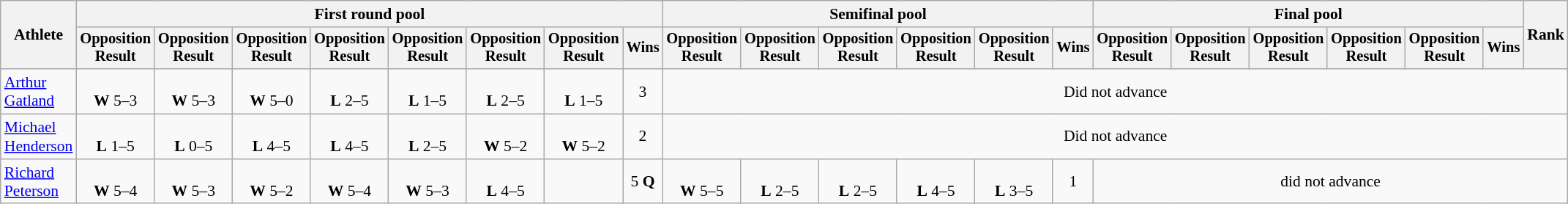<table class=wikitable style="font-size:90%;text-align:center">
<tr>
<th rowspan="2">Athlete</th>
<th colspan=8>First round pool</th>
<th colspan=6>Semifinal pool</th>
<th colspan=6>Final pool</th>
<th rowspan=2>Rank</th>
</tr>
<tr style="font-size:95%">
<th>Opposition<br>Result</th>
<th>Opposition<br>Result</th>
<th>Opposition<br>Result</th>
<th>Opposition<br>Result</th>
<th>Opposition<br>Result</th>
<th>Opposition<br>Result</th>
<th>Opposition<br>Result</th>
<th>Wins</th>
<th>Opposition<br>Result</th>
<th>Opposition<br>Result</th>
<th>Opposition<br>Result</th>
<th>Opposition<br>Result</th>
<th>Opposition<br>Result</th>
<th>Wins</th>
<th>Opposition<br>Result</th>
<th>Opposition<br>Result</th>
<th>Opposition<br>Result</th>
<th>Opposition<br>Result</th>
<th>Opposition<br>Result</th>
<th>Wins</th>
</tr>
<tr>
<td style="text-align:left;"><a href='#'>Arthur Gatland</a></td>
<td><br><strong>W</strong> 5–3</td>
<td><br><strong>W</strong> 5–3</td>
<td><br><strong>W</strong> 5–0</td>
<td><br><strong>L</strong> 2–5</td>
<td><br><strong>L</strong> 1–5</td>
<td><br><strong>L</strong> 2–5</td>
<td><br><strong>L</strong> 1–5</td>
<td>3</td>
<td colspan=13>Did not advance</td>
</tr>
<tr>
<td style="text-align:left;"><a href='#'>Michael Henderson</a></td>
<td><br><strong>L</strong> 1–5</td>
<td><br><strong>L</strong> 0–5</td>
<td><br><strong>L</strong> 4–5</td>
<td><br><strong>L</strong> 4–5</td>
<td><br><strong>L</strong> 2–5</td>
<td><br><strong>W</strong> 5–2</td>
<td><br><strong>W</strong> 5–2</td>
<td>2</td>
<td colspan=13>Did not advance</td>
</tr>
<tr>
<td style="text-align:left;"><a href='#'>Richard Peterson</a></td>
<td><br><strong>W</strong> 5–4</td>
<td><br><strong>W</strong> 5–3</td>
<td><br><strong>W</strong> 5–2</td>
<td><br><strong>W</strong> 5–4</td>
<td><br><strong>W</strong> 5–3</td>
<td><br><strong>L</strong> 4–5</td>
<td></td>
<td>5 <strong>Q</strong></td>
<td><br><strong>W</strong> 5–5</td>
<td><br><strong>L</strong> 2–5</td>
<td><br><strong>L</strong> 2–5</td>
<td><br><strong>L</strong> 4–5</td>
<td><br><strong>L</strong> 3–5</td>
<td>1</td>
<td colspan=7>did not advance</td>
</tr>
</table>
